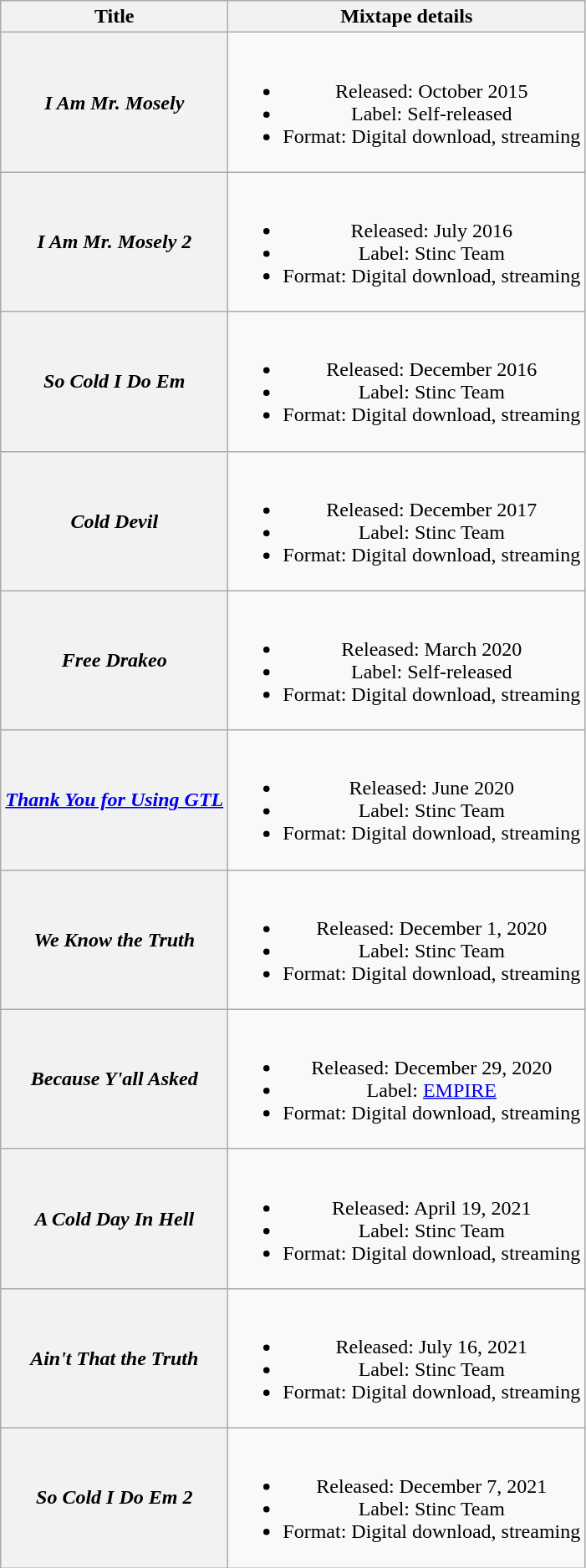<table class="wikitable plainrowheaders" style="text-align:center;">
<tr>
<th>Title</th>
<th>Mixtape details</th>
</tr>
<tr>
<th scope="row"><em>I Am Mr. Mosely</em></th>
<td><br><ul><li>Released: October 2015</li><li>Label: Self-released</li><li>Format: Digital download, streaming</li></ul></td>
</tr>
<tr>
<th scope="row"><em>I Am Mr. Mosely 2</em></th>
<td><br><ul><li>Released: July 2016</li><li>Label: Stinc Team</li><li>Format: Digital download, streaming</li></ul></td>
</tr>
<tr>
<th scope="row"><em>So Cold I Do Em</em></th>
<td><br><ul><li>Released: December 2016</li><li>Label: Stinc Team</li><li>Format: Digital download, streaming</li></ul></td>
</tr>
<tr>
<th scope="row"><em>Cold Devil</em></th>
<td><br><ul><li>Released: December 2017</li><li>Label: Stinc Team</li><li>Format: Digital download, streaming</li></ul></td>
</tr>
<tr>
<th scope="row"><em>Free Drakeo</em></th>
<td><br><ul><li>Released: March 2020</li><li>Label: Self-released</li><li>Format: Digital download, streaming</li></ul></td>
</tr>
<tr>
<th scope="row"><em><a href='#'>Thank You for Using GTL</a></em><br></th>
<td><br><ul><li>Released: June 2020</li><li>Label: Stinc Team</li><li>Format: Digital download, streaming</li></ul></td>
</tr>
<tr>
<th scope="row"><em>We Know the Truth</em></th>
<td><br><ul><li>Released: December 1, 2020</li><li>Label: Stinc Team</li><li>Format: Digital download, streaming</li></ul></td>
</tr>
<tr>
<th scope="row"><em>Because Y'all Asked</em></th>
<td><br><ul><li>Released: December 29, 2020</li><li>Label: <a href='#'>EMPIRE</a></li><li>Format: Digital download, streaming</li></ul></td>
</tr>
<tr>
<th scope="row"><em>A Cold Day In Hell</em><br></th>
<td><br><ul><li>Released: April 19, 2021</li><li>Label: Stinc Team</li><li>Format: Digital download, streaming</li></ul></td>
</tr>
<tr>
<th scope="row"><em>Ain't That the Truth</em></th>
<td><br><ul><li>Released: July 16, 2021</li><li>Label: Stinc Team</li><li>Format: Digital download, streaming</li></ul></td>
</tr>
<tr>
<th scope="row"><em>So Cold I Do Em 2</em></th>
<td><br><ul><li>Released: December 7, 2021</li><li>Label: Stinc Team</li><li>Format: Digital download, streaming</li></ul></td>
</tr>
</table>
